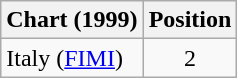<table class="wikitable">
<tr>
<th>Chart (1999)</th>
<th>Position</th>
</tr>
<tr>
<td>Italy (<a href='#'>FIMI</a>)</td>
<td align="center">2</td>
</tr>
</table>
